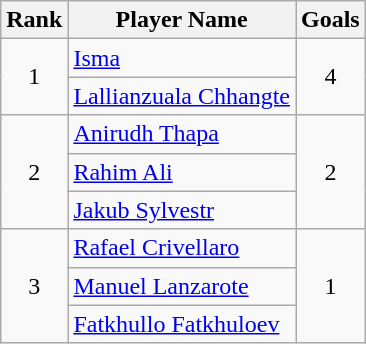<table class="wikitable" style="text-align: center;">
<tr>
<th>Rank</th>
<th>Player Name</th>
<th>Goals</th>
</tr>
<tr>
<td rowspan="2">1</td>
<td align="left"> <a href='#'>Isma</a></td>
<td rowspan="2">4</td>
</tr>
<tr>
<td align="left"> <a href='#'>Lallianzuala Chhangte</a></td>
</tr>
<tr>
<td rowspan="3">2</td>
<td align="left"> <a href='#'>Anirudh Thapa</a></td>
<td rowspan="3">2</td>
</tr>
<tr>
<td align="left"> <a href='#'>Rahim Ali</a></td>
</tr>
<tr>
<td align="left"> <a href='#'>Jakub Sylvestr</a></td>
</tr>
<tr>
<td rowspan="3">3</td>
<td align="left"> <a href='#'>Rafael Crivellaro</a></td>
<td rowspan="3">1</td>
</tr>
<tr>
<td align="left"> <a href='#'>Manuel Lanzarote</a></td>
</tr>
<tr>
<td align="left"> <a href='#'>Fatkhullo Fatkhuloev</a></td>
</tr>
</table>
